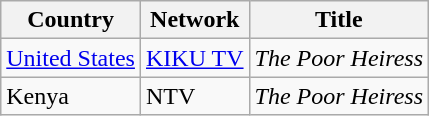<table class="wikitable">
<tr>
<th>Country</th>
<th>Network</th>
<th>Title</th>
</tr>
<tr>
<td><a href='#'>United States</a></td>
<td><a href='#'>KIKU TV</a></td>
<td><em>The Poor Heiress</em></td>
</tr>
<tr>
<td>Kenya</td>
<td>NTV</td>
<td><em>The Poor Heiress</em></td>
</tr>
</table>
